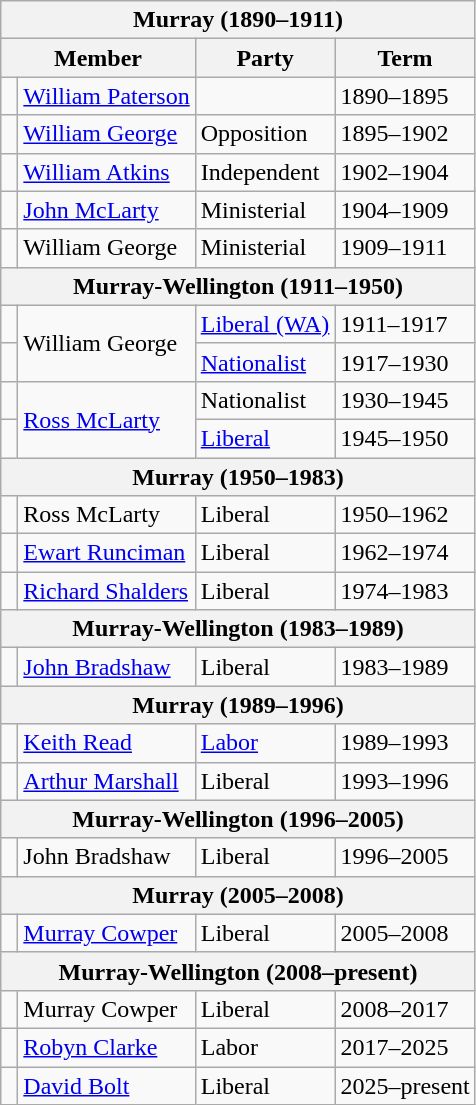<table class="wikitable">
<tr>
<th colspan="4">Murray (1890–1911)</th>
</tr>
<tr>
<th colspan="2">Member</th>
<th>Party</th>
<th>Term</th>
</tr>
<tr>
<td> </td>
<td><a href='#'>William Paterson</a></td>
<td></td>
<td>1890–1895</td>
</tr>
<tr>
<td> </td>
<td><a href='#'>William George</a></td>
<td>Opposition</td>
<td>1895–1902</td>
</tr>
<tr>
<td> </td>
<td><a href='#'>William Atkins</a></td>
<td>Independent</td>
<td>1902–1904</td>
</tr>
<tr>
<td> </td>
<td><a href='#'>John McLarty</a></td>
<td>Ministerial</td>
<td>1904–1909</td>
</tr>
<tr>
<td> </td>
<td>William George</td>
<td>Ministerial</td>
<td>1909–1911</td>
</tr>
<tr>
<th colspan="4">Murray-Wellington (1911–1950)</th>
</tr>
<tr>
<td> </td>
<td rowspan="2">William George</td>
<td><a href='#'>Liberal (WA)</a></td>
<td>1911–1917</td>
</tr>
<tr>
<td> </td>
<td><a href='#'>Nationalist</a></td>
<td>1917–1930</td>
</tr>
<tr>
<td> </td>
<td rowspan="2"><a href='#'>Ross McLarty</a></td>
<td>Nationalist</td>
<td>1930–1945</td>
</tr>
<tr>
<td> </td>
<td><a href='#'>Liberal</a></td>
<td>1945–1950</td>
</tr>
<tr>
<th colspan="4">Murray (1950–1983)</th>
</tr>
<tr>
<td> </td>
<td>Ross McLarty</td>
<td>Liberal</td>
<td>1950–1962</td>
</tr>
<tr>
<td> </td>
<td><a href='#'>Ewart Runciman</a></td>
<td>Liberal</td>
<td>1962–1974</td>
</tr>
<tr>
<td> </td>
<td><a href='#'>Richard Shalders</a></td>
<td>Liberal</td>
<td>1974–1983</td>
</tr>
<tr>
<th colspan="4">Murray-Wellington (1983–1989)</th>
</tr>
<tr>
<td> </td>
<td><a href='#'>John Bradshaw</a></td>
<td>Liberal</td>
<td>1983–1989</td>
</tr>
<tr>
<th colspan="4">Murray (1989–1996)</th>
</tr>
<tr>
<td> </td>
<td><a href='#'>Keith Read</a></td>
<td><a href='#'>Labor</a></td>
<td>1989–1993</td>
</tr>
<tr>
<td> </td>
<td><a href='#'>Arthur Marshall</a></td>
<td>Liberal</td>
<td>1993–1996</td>
</tr>
<tr>
<th colspan="4">Murray-Wellington (1996–2005)</th>
</tr>
<tr>
<td> </td>
<td>John Bradshaw</td>
<td>Liberal</td>
<td>1996–2005</td>
</tr>
<tr>
<th colspan="4">Murray (2005–2008)</th>
</tr>
<tr>
<td> </td>
<td><a href='#'>Murray Cowper</a></td>
<td>Liberal</td>
<td>2005–2008</td>
</tr>
<tr>
<th colspan="4">Murray-Wellington (2008–present)</th>
</tr>
<tr>
<td> </td>
<td>Murray Cowper</td>
<td>Liberal</td>
<td>2008–2017</td>
</tr>
<tr>
<td> </td>
<td><a href='#'>Robyn Clarke</a></td>
<td>Labor</td>
<td>2017–2025</td>
</tr>
<tr>
<td> </td>
<td><a href='#'>David Bolt</a></td>
<td>Liberal</td>
<td>2025–present</td>
</tr>
</table>
